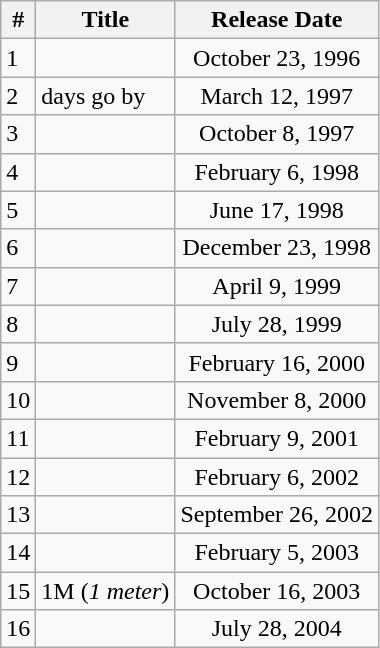<table class="wikitable">
<tr>
<th>#</th>
<th>Title</th>
<th>Release Date</th>
</tr>
<tr>
<td>1</td>
<td></td>
<td align="center">October 23, 1996</td>
</tr>
<tr>
<td>2</td>
<td>days go by</td>
<td align="center">March 12, 1997</td>
</tr>
<tr>
<td>3</td>
<td></td>
<td align="center">October 8, 1997</td>
</tr>
<tr>
<td>4</td>
<td></td>
<td align="center">February 6, 1998</td>
</tr>
<tr>
<td>5</td>
<td></td>
<td align="center">June 17, 1998</td>
</tr>
<tr>
<td>6</td>
<td></td>
<td align="center">December 23, 1998</td>
</tr>
<tr>
<td>7</td>
<td></td>
<td align="center">April 9, 1999</td>
</tr>
<tr>
<td>8</td>
<td></td>
<td align="center">July 28, 1999</td>
</tr>
<tr>
<td>9</td>
<td></td>
<td align="center">February 16, 2000</td>
</tr>
<tr>
<td>10</td>
<td></td>
<td align="center">November 8, 2000</td>
</tr>
<tr>
<td>11</td>
<td></td>
<td align="center">February 9, 2001</td>
</tr>
<tr>
<td>12</td>
<td></td>
<td align="center">February 6, 2002</td>
</tr>
<tr>
<td>13</td>
<td></td>
<td align="center">September 26, 2002</td>
</tr>
<tr>
<td>14</td>
<td></td>
<td align="center">February 5, 2003</td>
</tr>
<tr>
<td>15</td>
<td>1M (<em>1 meter</em>)</td>
<td align="center">October 16, 2003</td>
</tr>
<tr>
<td>16</td>
<td></td>
<td align="center">July 28, 2004</td>
</tr>
</table>
